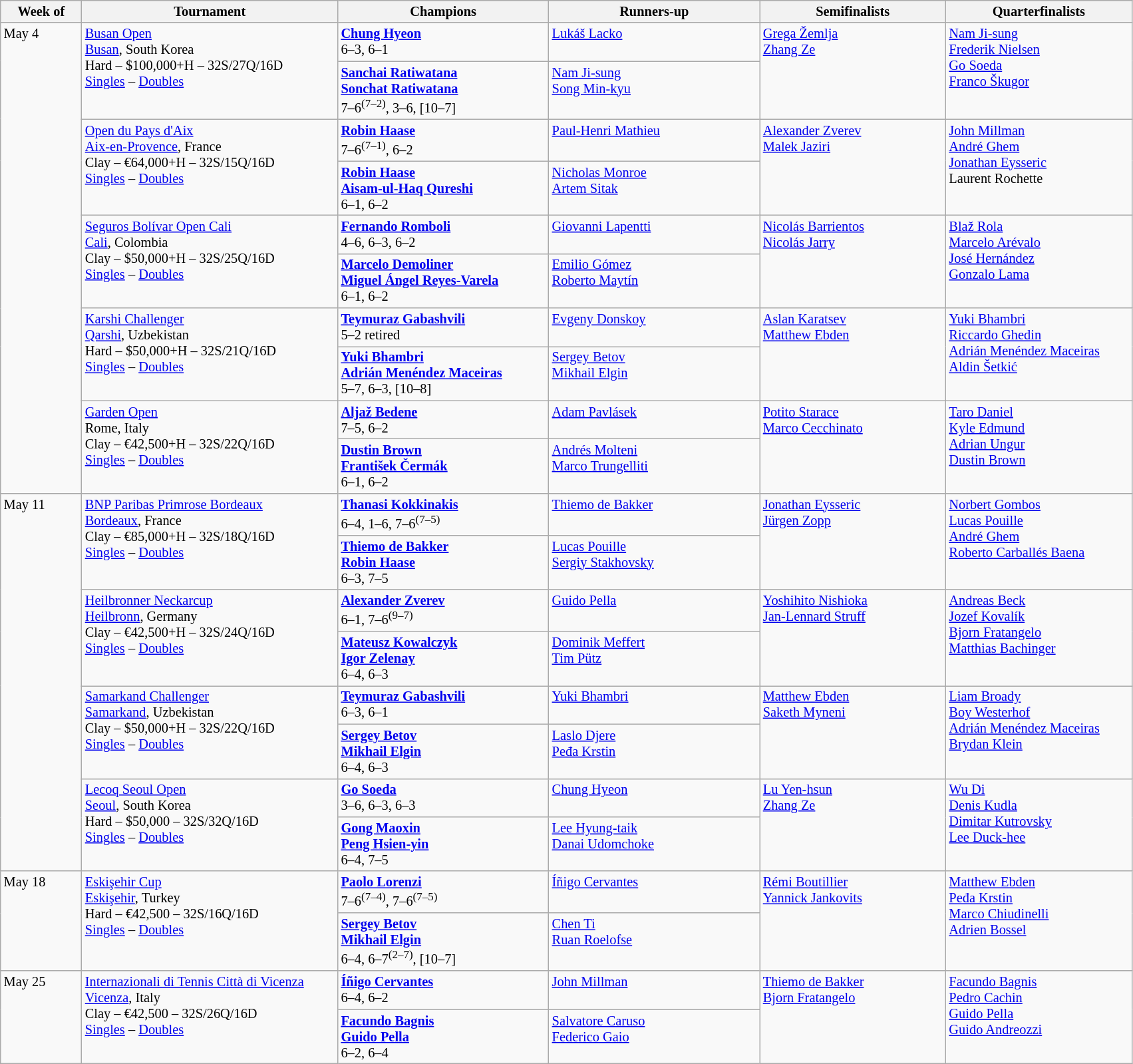<table class="wikitable" style="font-size:85%;">
<tr>
<th width="75">Week of</th>
<th width="250">Tournament</th>
<th width="205">Champions</th>
<th width="205">Runners-up</th>
<th width="180">Semifinalists</th>
<th width="180">Quarterfinalists</th>
</tr>
<tr valign=top>
<td rowspan=10>May 4</td>
<td rowspan=2><a href='#'>Busan Open</a><br><a href='#'>Busan</a>, South Korea<br> Hard – $100,000+H – 32S/27Q/16D<br><a href='#'>Singles</a> – <a href='#'>Doubles</a></td>
<td> <strong><a href='#'>Chung Hyeon</a></strong> <br>6–3, 6–1</td>
<td> <a href='#'>Lukáš Lacko</a></td>
<td rowspan=2> <a href='#'>Grega Žemlja</a> <br>  <a href='#'>Zhang Ze</a></td>
<td rowspan=2> <a href='#'>Nam Ji-sung</a> <br> <a href='#'>Frederik Nielsen</a> <br> <a href='#'>Go Soeda</a> <br>  <a href='#'>Franco Škugor</a></td>
</tr>
<tr valign=top>
<td> <strong><a href='#'>Sanchai Ratiwatana</a></strong><br> <strong><a href='#'>Sonchat Ratiwatana</a></strong><br>7–6<sup>(7–2)</sup>, 3–6, [10–7]</td>
<td> <a href='#'>Nam Ji-sung</a><br> <a href='#'>Song Min-kyu</a></td>
</tr>
<tr valign=top>
<td rowspan=2><a href='#'>Open du Pays d'Aix</a><br><a href='#'>Aix-en-Provence</a>, France<br> Clay – €64,000+H – 32S/15Q/16D<br><a href='#'>Singles</a> – <a href='#'>Doubles</a></td>
<td> <strong><a href='#'>Robin Haase</a></strong><br> 7–6<sup>(7–1)</sup>, 6–2</td>
<td> <a href='#'>Paul-Henri Mathieu</a></td>
<td rowspan=2> <a href='#'>Alexander Zverev</a> <br> <a href='#'>Malek Jaziri</a></td>
<td rowspan=2> <a href='#'>John Millman</a> <br> <a href='#'>André Ghem</a> <br> <a href='#'>Jonathan Eysseric</a> <br>  Laurent Rochette</td>
</tr>
<tr valign=top>
<td> <strong><a href='#'>Robin Haase</a></strong><br> <strong><a href='#'>Aisam-ul-Haq Qureshi</a></strong><br>6–1, 6–2</td>
<td> <a href='#'>Nicholas Monroe</a><br> <a href='#'>Artem Sitak</a></td>
</tr>
<tr valign=top>
<td rowspan=2><a href='#'>Seguros Bolívar Open Cali</a><br><a href='#'>Cali</a>, Colombia<br> Clay – $50,000+H – 32S/25Q/16D<br><a href='#'>Singles</a> – <a href='#'>Doubles</a></td>
<td> <strong><a href='#'>Fernando Romboli</a></strong> <br>4–6, 6–3, 6–2</td>
<td> <a href='#'>Giovanni Lapentti</a></td>
<td rowspan=2> <a href='#'>Nicolás Barrientos</a> <br>  <a href='#'>Nicolás Jarry</a></td>
<td rowspan=2> <a href='#'>Blaž Rola</a> <br> <a href='#'>Marcelo Arévalo</a> <br> <a href='#'>José Hernández</a> <br>  <a href='#'>Gonzalo Lama</a></td>
</tr>
<tr valign=top>
<td> <strong><a href='#'>Marcelo Demoliner</a></strong><br> <strong><a href='#'>Miguel Ángel Reyes-Varela</a></strong><br>6–1, 6–2</td>
<td> <a href='#'>Emilio Gómez</a><br>  <a href='#'>Roberto Maytín</a></td>
</tr>
<tr valign=top>
<td rowspan=2><a href='#'>Karshi Challenger</a><br><a href='#'>Qarshi</a>, Uzbekistan<br> Hard – $50,000+H – 32S/21Q/16D<br><a href='#'>Singles</a> – <a href='#'>Doubles</a></td>
<td> <strong><a href='#'>Teymuraz Gabashvili</a></strong><br>5–2 retired</td>
<td> <a href='#'>Evgeny Donskoy</a></td>
<td rowspan=2> <a href='#'>Aslan Karatsev</a> <br>  <a href='#'>Matthew Ebden</a></td>
<td rowspan=2> <a href='#'>Yuki Bhambri</a> <br> <a href='#'>Riccardo Ghedin</a> <br> <a href='#'>Adrián Menéndez Maceiras</a> <br>  <a href='#'>Aldin Šetkić</a></td>
</tr>
<tr valign=top>
<td> <strong><a href='#'>Yuki Bhambri</a></strong><br> <strong><a href='#'>Adrián Menéndez Maceiras</a></strong> <br>5–7, 6–3, [10–8]</td>
<td> <a href='#'>Sergey Betov</a><br> <a href='#'>Mikhail Elgin</a></td>
</tr>
<tr valign=top>
<td rowspan=2><a href='#'>Garden Open</a><br>Rome, Italy<br> Clay – €42,500+H – 32S/22Q/16D<br><a href='#'>Singles</a> – <a href='#'>Doubles</a></td>
<td> <strong><a href='#'>Aljaž Bedene</a></strong><br> 7–5, 6–2</td>
<td> <a href='#'>Adam Pavlásek</a></td>
<td rowspan=2> <a href='#'>Potito Starace</a> <br>  <a href='#'>Marco Cecchinato</a></td>
<td rowspan=2> <a href='#'>Taro Daniel</a> <br> <a href='#'>Kyle Edmund</a> <br> <a href='#'>Adrian Ungur</a> <br>  <a href='#'>Dustin Brown</a></td>
</tr>
<tr valign=top>
<td> <strong><a href='#'>Dustin Brown</a></strong><br> <strong><a href='#'>František Čermák</a></strong><br>6–1, 6–2</td>
<td> <a href='#'>Andrés Molteni</a><br> <a href='#'>Marco Trungelliti</a></td>
</tr>
<tr valign=top>
<td rowspan=8>May 11</td>
<td rowspan=2><a href='#'>BNP Paribas Primrose Bordeaux</a><br><a href='#'>Bordeaux</a>, France<br> Clay – €85,000+H – 32S/18Q/16D<br><a href='#'>Singles</a> – <a href='#'>Doubles</a></td>
<td> <strong><a href='#'>Thanasi Kokkinakis</a></strong><br>6–4, 1–6, 7–6<sup>(7–5)</sup></td>
<td> <a href='#'>Thiemo de Bakker</a></td>
<td rowspan=2> <a href='#'>Jonathan Eysseric</a> <br>  <a href='#'>Jürgen Zopp</a></td>
<td rowspan=2> <a href='#'>Norbert Gombos</a> <br> <a href='#'>Lucas Pouille</a> <br> <a href='#'>André Ghem</a> <br>  <a href='#'>Roberto Carballés Baena</a></td>
</tr>
<tr valign=top>
<td> <strong><a href='#'>Thiemo de Bakker</a></strong><br> <strong><a href='#'>Robin Haase</a></strong><br>6–3, 7–5</td>
<td> <a href='#'>Lucas Pouille</a><br> <a href='#'>Sergiy Stakhovsky</a></td>
</tr>
<tr valign=top>
<td rowspan=2><a href='#'>Heilbronner Neckarcup</a><br><a href='#'>Heilbronn</a>, Germany<br> Clay – €42,500+H – 32S/24Q/16D<br><a href='#'>Singles</a> – <a href='#'>Doubles</a></td>
<td> <strong><a href='#'>Alexander Zverev</a></strong><br>6–1, 7–6<sup>(9–7)</sup></td>
<td> <a href='#'>Guido Pella</a></td>
<td rowspan=2> <a href='#'>Yoshihito Nishioka</a> <br>  <a href='#'>Jan-Lennard Struff</a></td>
<td rowspan=2> <a href='#'>Andreas Beck</a> <br> <a href='#'>Jozef Kovalík</a> <br> <a href='#'>Bjorn Fratangelo</a> <br>  <a href='#'>Matthias Bachinger</a></td>
</tr>
<tr valign=top>
<td> <strong><a href='#'>Mateusz Kowalczyk</a></strong><br> <strong><a href='#'>Igor Zelenay</a></strong><br>6–4, 6–3</td>
<td> <a href='#'>Dominik Meffert</a><br> <a href='#'>Tim Pütz</a></td>
</tr>
<tr valign=top>
<td rowspan=2><a href='#'>Samarkand Challenger</a><br><a href='#'>Samarkand</a>, Uzbekistan<br> Clay – $50,000+H – 32S/22Q/16D<br><a href='#'>Singles</a> – <a href='#'>Doubles</a></td>
<td> <strong><a href='#'>Teymuraz Gabashvili</a></strong><br>6–3, 6–1</td>
<td> <a href='#'>Yuki Bhambri</a></td>
<td rowspan=2> <a href='#'>Matthew Ebden</a> <br>  <a href='#'>Saketh Myneni</a></td>
<td rowspan=2> <a href='#'>Liam Broady</a> <br> <a href='#'>Boy Westerhof</a> <br> <a href='#'>Adrián Menéndez Maceiras</a> <br>  <a href='#'>Brydan Klein</a></td>
</tr>
<tr valign=top>
<td> <strong><a href='#'>Sergey Betov</a></strong><br> <strong><a href='#'>Mikhail Elgin</a></strong><br>6–4, 6–3</td>
<td> <a href='#'>Laslo Djere</a><br> <a href='#'>Peđa Krstin</a></td>
</tr>
<tr valign=top>
<td rowspan=2><a href='#'>Lecoq Seoul Open</a><br><a href='#'>Seoul</a>, South Korea<br> Hard – $50,000 – 32S/32Q/16D<br><a href='#'>Singles</a> – <a href='#'>Doubles</a></td>
<td> <strong><a href='#'>Go Soeda</a></strong><br>3–6, 6–3, 6–3</td>
<td> <a href='#'>Chung Hyeon</a></td>
<td rowspan=2> <a href='#'>Lu Yen-hsun</a> <br>  <a href='#'>Zhang Ze</a></td>
<td rowspan=2> <a href='#'>Wu Di</a> <br> <a href='#'>Denis Kudla</a> <br> <a href='#'>Dimitar Kutrovsky</a> <br>  <a href='#'>Lee Duck-hee</a></td>
</tr>
<tr valign=top>
<td> <strong><a href='#'>Gong Maoxin</a></strong><br> <strong><a href='#'>Peng Hsien-yin</a></strong><br>6–4, 7–5</td>
<td> <a href='#'>Lee Hyung-taik</a><br> <a href='#'>Danai Udomchoke</a></td>
</tr>
<tr valign=top>
<td rowspan=2>May 18</td>
<td rowspan=2><a href='#'>Eskişehir Cup</a><br><a href='#'>Eskişehir</a>, Turkey<br> Hard – €42,500 – 32S/16Q/16D<br><a href='#'>Singles</a> – <a href='#'>Doubles</a></td>
<td> <strong><a href='#'>Paolo Lorenzi</a></strong><br>7–6<sup>(7–4)</sup>, 7–6<sup>(7–5)</sup></td>
<td> <a href='#'>Íñigo Cervantes</a></td>
<td rowspan=2> <a href='#'>Rémi Boutillier</a> <br>  <a href='#'>Yannick Jankovits</a></td>
<td rowspan=2> <a href='#'>Matthew Ebden</a> <br> <a href='#'>Peđa Krstin</a> <br> <a href='#'>Marco Chiudinelli</a><br>  <a href='#'>Adrien Bossel</a></td>
</tr>
<tr valign=top>
<td> <strong><a href='#'>Sergey Betov</a></strong><br> <strong><a href='#'>Mikhail Elgin</a></strong><br>6–4, 6–7<sup>(2–7)</sup>, [10–7]</td>
<td> <a href='#'>Chen Ti</a><br> <a href='#'>Ruan Roelofse</a></td>
</tr>
<tr valign=top>
<td rowspan=2>May 25</td>
<td rowspan=2><a href='#'>Internazionali di Tennis Città di Vicenza</a><br><a href='#'>Vicenza</a>, Italy<br> Clay – €42,500 – 32S/26Q/16D<br><a href='#'>Singles</a> – <a href='#'>Doubles</a></td>
<td> <strong><a href='#'>Íñigo Cervantes</a></strong><br>6–4, 6–2</td>
<td> <a href='#'>John Millman</a></td>
<td rowspan=2> <a href='#'>Thiemo de Bakker</a> <br>  <a href='#'>Bjorn Fratangelo</a></td>
<td rowspan=2> <a href='#'>Facundo Bagnis</a> <br> <a href='#'>Pedro Cachin</a> <br> <a href='#'>Guido Pella</a> <br>  <a href='#'>Guido Andreozzi</a></td>
</tr>
<tr valign=top>
<td> <strong><a href='#'>Facundo Bagnis</a></strong><br> <strong><a href='#'>Guido Pella</a></strong><br>6–2, 6–4</td>
<td> <a href='#'>Salvatore Caruso</a><br> <a href='#'>Federico Gaio</a></td>
</tr>
</table>
